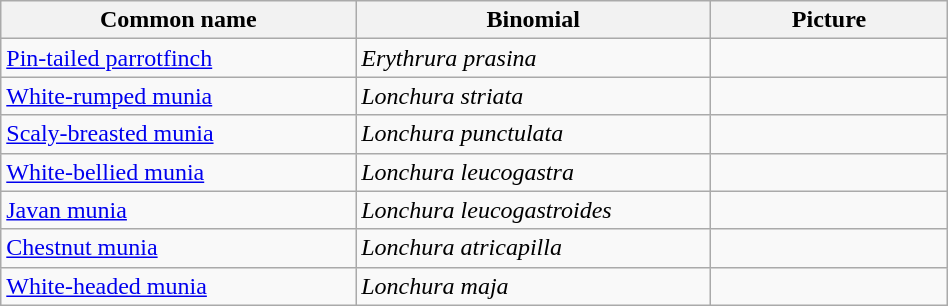<table width=50% class="wikitable">
<tr>
<th width=30%>Common name</th>
<th width=30%>Binomial</th>
<th width=20%>Picture</th>
</tr>
<tr>
<td><a href='#'>Pin-tailed parrotfinch</a></td>
<td><em>Erythrura prasina</em></td>
<td></td>
</tr>
<tr>
<td><a href='#'>White-rumped munia</a></td>
<td><em>Lonchura striata</em></td>
<td></td>
</tr>
<tr>
<td><a href='#'>Scaly-breasted munia</a></td>
<td><em>Lonchura punctulata</em></td>
<td></td>
</tr>
<tr>
<td><a href='#'>White-bellied munia</a></td>
<td><em>Lonchura leucogastra</em></td>
<td></td>
</tr>
<tr>
<td><a href='#'>Javan munia</a></td>
<td><em>Lonchura leucogastroides</em></td>
<td></td>
</tr>
<tr>
<td><a href='#'>Chestnut munia</a></td>
<td><em>Lonchura atricapilla</em></td>
<td></td>
</tr>
<tr>
<td><a href='#'>White-headed munia</a></td>
<td><em>Lonchura maja</em></td>
<td></td>
</tr>
</table>
